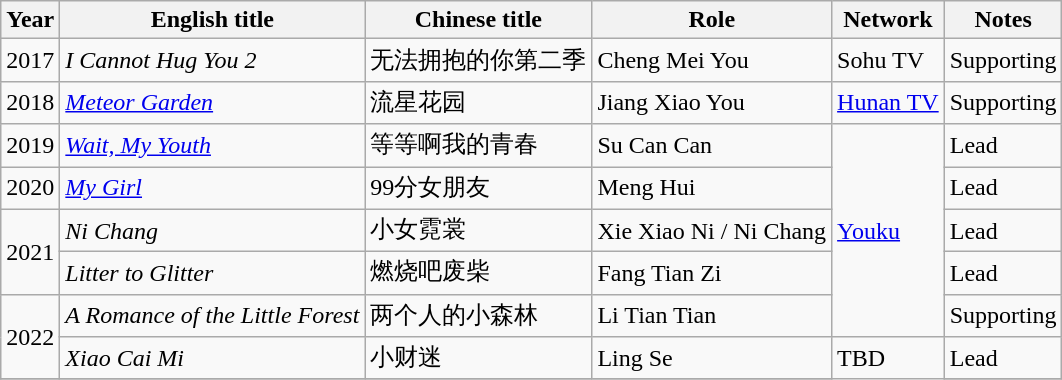<table class="wikitable sortable">
<tr>
<th>Year</th>
<th>English title</th>
<th>Chinese title</th>
<th>Role</th>
<th>Network</th>
<th>Notes</th>
</tr>
<tr>
<td>2017</td>
<td><em>I Cannot Hug You 2</em></td>
<td>无法拥抱的你第二季</td>
<td>Cheng Mei You</td>
<td>Sohu TV</td>
<td>Supporting</td>
</tr>
<tr>
<td>2018</td>
<td><em><a href='#'>Meteor Garden</a></em></td>
<td>流星花园</td>
<td>Jiang Xiao You</td>
<td><a href='#'>Hunan TV</a></td>
<td>Supporting</td>
</tr>
<tr>
<td>2019</td>
<td><em><a href='#'>Wait, My Youth</a></em></td>
<td>等等啊我的青春</td>
<td>Su Can Can</td>
<td rowspan="5"><a href='#'>Youku</a></td>
<td>Lead</td>
</tr>
<tr>
<td>2020</td>
<td><em><a href='#'>My Girl</a></em></td>
<td>99分女朋友</td>
<td>Meng Hui</td>
<td>Lead</td>
</tr>
<tr>
<td rowspan="2">2021</td>
<td><em>Ni Chang</em></td>
<td>小女霓裳</td>
<td>Xie Xiao Ni / Ni Chang</td>
<td>Lead</td>
</tr>
<tr>
<td><em>Litter to Glitter</em></td>
<td>燃烧吧废柴</td>
<td>Fang Tian Zi</td>
<td>Lead</td>
</tr>
<tr>
<td rowspan="2">2022</td>
<td><em>A Romance of the Little Forest</em></td>
<td>两个人的小森林</td>
<td>Li Tian Tian</td>
<td>Supporting</td>
</tr>
<tr>
<td><em>Xiao Cai Mi</em></td>
<td>小财迷</td>
<td>Ling Se</td>
<td rowspan="4">TBD</td>
<td>Lead</td>
</tr>
<tr>
</tr>
</table>
